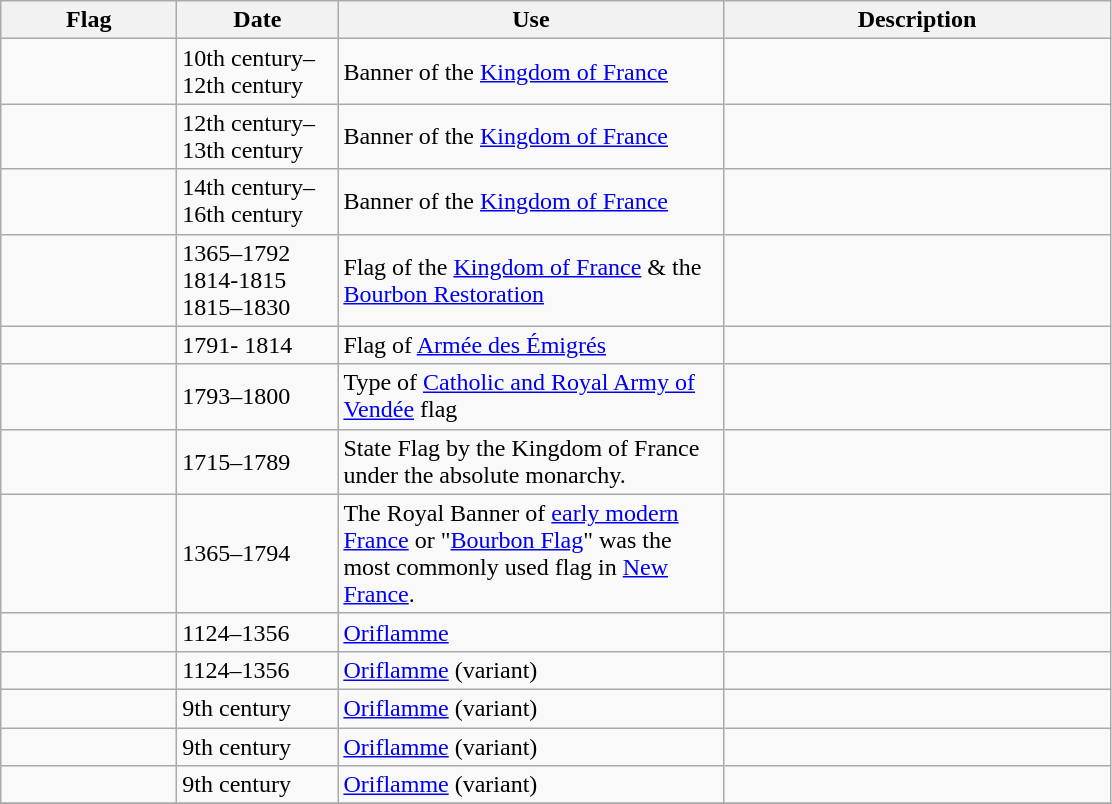<table class="wikitable">
<tr>
<th style="width:110px;">Flag</th>
<th style="width:100px;">Date</th>
<th style="width:250px;">Use</th>
<th style="width:250px;">Description</th>
</tr>
<tr>
<td></td>
<td>10th century–12th century</td>
<td>Banner of the <a href='#'>Kingdom of France</a></td>
<td></td>
</tr>
<tr>
<td></td>
<td>12th century–13th century</td>
<td>Banner of the <a href='#'>Kingdom of France</a></td>
<td></td>
</tr>
<tr>
<td></td>
<td>14th century–16th century</td>
<td>Banner of the <a href='#'>Kingdom of France</a></td>
<td></td>
</tr>
<tr>
<td></td>
<td>1365–1792<br>1814-1815 1815–1830</td>
<td>Flag of the <a href='#'>Kingdom of France</a> & the <a href='#'>Bourbon Restoration</a></td>
<td></td>
</tr>
<tr>
<td></td>
<td>1791- 1814</td>
<td>Flag of <a href='#'>Armée des Émigrés</a></td>
<td></td>
</tr>
<tr>
<td></td>
<td>1793–1800</td>
<td>Type of <a href='#'>Catholic and Royal Army of Vendée</a> flag</td>
<td></td>
</tr>
<tr>
<td></td>
<td>1715–1789</td>
<td>State Flag by the Kingdom of France under the absolute monarchy.</td>
<td></td>
</tr>
<tr>
<td></td>
<td>1365–1794</td>
<td>The Royal Banner of <a href='#'>early modern France</a> or "<a href='#'>Bourbon Flag</a>" was the most commonly used flag in <a href='#'>New France</a>.</td>
<td></td>
</tr>
<tr>
<td></td>
<td>1124–1356</td>
<td><a href='#'>Oriflamme</a></td>
<td></td>
</tr>
<tr>
<td></td>
<td>1124–1356</td>
<td><a href='#'>Oriflamme</a> (variant)</td>
<td></td>
</tr>
<tr>
<td></td>
<td>9th century</td>
<td><a href='#'>Oriflamme</a> (variant)</td>
<td></td>
</tr>
<tr>
<td></td>
<td>9th century</td>
<td><a href='#'>Oriflamme</a> (variant)</td>
<td></td>
</tr>
<tr>
<td></td>
<td>9th century</td>
<td><a href='#'>Oriflamme</a> (variant)</td>
<td></td>
</tr>
<tr>
</tr>
</table>
